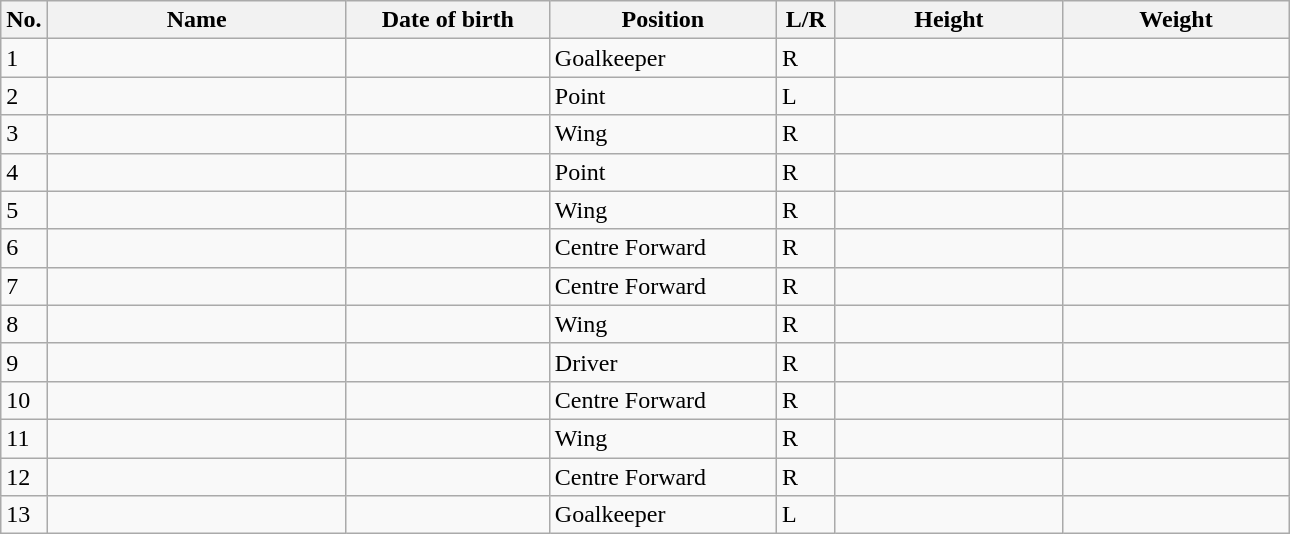<table class=wikitable sortable style=font-size:100%; text-align:center;>
<tr>
<th>No.</th>
<th style=width:12em>Name</th>
<th style=width:8em>Date of birth</th>
<th style=width:9em>Position</th>
<th style=width:2em>L/R</th>
<th style=width:9em>Height</th>
<th style=width:9em>Weight</th>
</tr>
<tr>
<td>1</td>
<td align=left></td>
<td align=right></td>
<td>Goalkeeper</td>
<td>R</td>
<td></td>
<td></td>
</tr>
<tr>
<td>2</td>
<td align=left></td>
<td align=right></td>
<td>Point</td>
<td>L</td>
<td></td>
<td></td>
</tr>
<tr>
<td>3</td>
<td align=left></td>
<td align=right></td>
<td>Wing</td>
<td>R</td>
<td></td>
<td></td>
</tr>
<tr>
<td>4</td>
<td align=left></td>
<td align=right></td>
<td>Point</td>
<td>R</td>
<td></td>
<td></td>
</tr>
<tr>
<td>5</td>
<td align=left></td>
<td align=right></td>
<td>Wing</td>
<td>R</td>
<td></td>
<td></td>
</tr>
<tr>
<td>6</td>
<td align=left></td>
<td align=right></td>
<td>Centre Forward</td>
<td>R</td>
<td></td>
<td></td>
</tr>
<tr>
<td>7</td>
<td align=left></td>
<td align=right></td>
<td>Centre Forward</td>
<td>R</td>
<td></td>
<td></td>
</tr>
<tr>
<td>8</td>
<td align=left></td>
<td align=right></td>
<td>Wing</td>
<td>R</td>
<td></td>
<td></td>
</tr>
<tr>
<td>9</td>
<td align=left></td>
<td align=right></td>
<td>Driver</td>
<td>R</td>
<td></td>
<td></td>
</tr>
<tr>
<td>10</td>
<td align=left></td>
<td align=right></td>
<td>Centre Forward</td>
<td>R</td>
<td></td>
<td></td>
</tr>
<tr>
<td>11</td>
<td align=left></td>
<td align=right></td>
<td>Wing</td>
<td>R</td>
<td></td>
<td></td>
</tr>
<tr>
<td>12</td>
<td align=left></td>
<td align=right></td>
<td>Centre Forward</td>
<td>R</td>
<td></td>
<td></td>
</tr>
<tr>
<td>13</td>
<td align=left></td>
<td align=right></td>
<td>Goalkeeper</td>
<td>L</td>
<td></td>
<td></td>
</tr>
</table>
